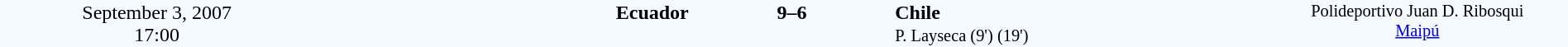<table style="width: 100%; background:#F5FAFF;" cellspacing="0">
<tr>
<td align=center rowspan=3 width=20%>September 3, 2007<br>17:00</td>
</tr>
<tr>
<td width=24% align=right><strong>Ecuador</strong></td>
<td align=center width=13%><strong>9–6</strong></td>
<td width=24%><strong>Chile</strong></td>
<td style=font-size:85% rowspan=3 valign=top align=center>Polideportivo Juan D. Ribosqui<br><a href='#'>Maipú</a></td>
</tr>
<tr style=font-size:85%>
<td></td>
<td valign=top><br></td>
<td>P. Layseca (9') (19')</td>
<td></td>
</tr>
</table>
